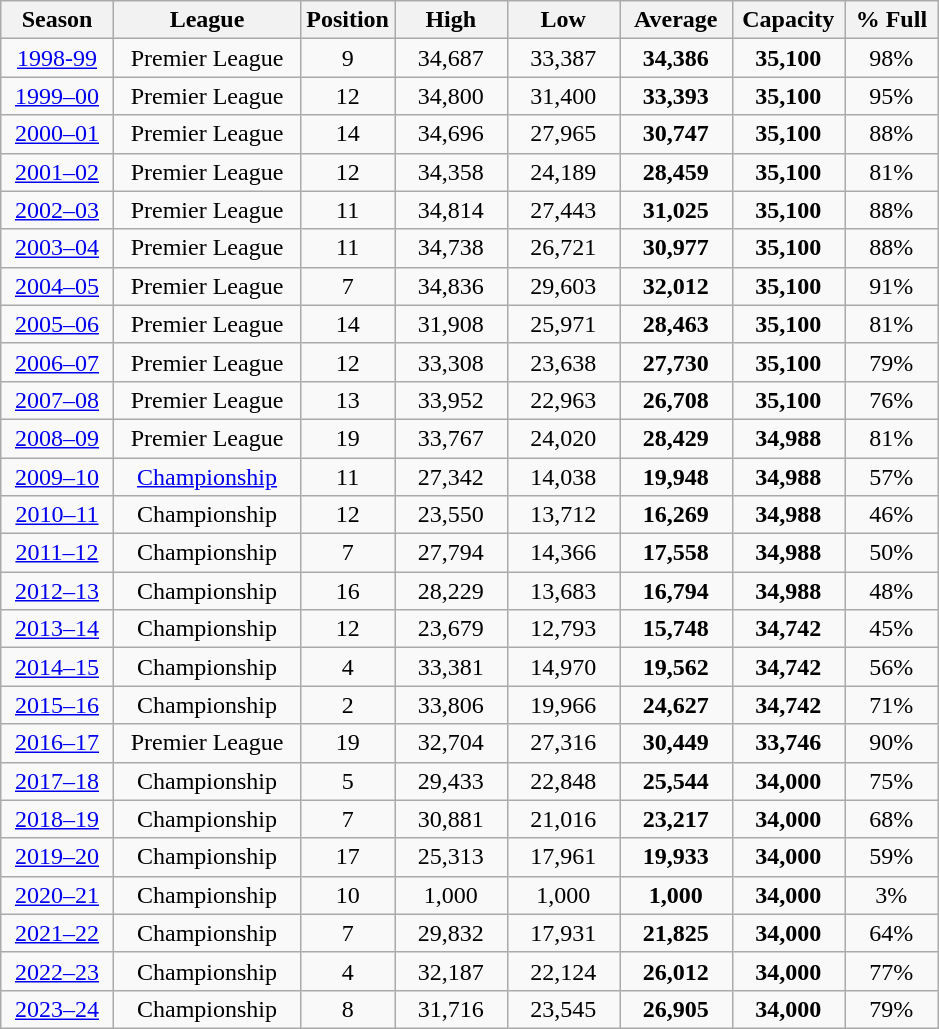<table class="wikitable sortable" style="text-align: center width=60%">
<tr>
<th style="width:12%;">Season</th>
<th style="width:20%;">League</th>
<th style="width:10%;">Position</th>
<th style="width:12%;">High</th>
<th style="width:12%;">Low</th>
<th style="width:12%;">Average</th>
<th style="width:12%;">Capacity</th>
<th style="width:10%;">% Full</th>
</tr>
<tr>
<td align=center><a href='#'>1998-99</a></td>
<td align=center>Premier League</td>
<td align=center>9</td>
<td align=center>34,687</td>
<td align=center>33,387</td>
<td align=center><strong>34,386</strong></td>
<td align=center><strong>35,100</strong></td>
<td align=center>98%</td>
</tr>
<tr>
<td align=center><a href='#'>1999–00</a></td>
<td align=center>Premier League</td>
<td align=center>12</td>
<td align=center>34,800</td>
<td align=center>31,400</td>
<td align=center><strong>33,393</strong></td>
<td align=center><strong>35,100</strong></td>
<td align=center>95%</td>
</tr>
<tr>
<td align=center><a href='#'>2000–01</a></td>
<td align=center>Premier League</td>
<td align=center>14</td>
<td align=center>34,696</td>
<td align=center>27,965</td>
<td align=center><strong>30,747</strong></td>
<td align=center><strong>35,100</strong></td>
<td align=center>88%</td>
</tr>
<tr>
<td align=center><a href='#'>2001–02</a></td>
<td align=center>Premier League</td>
<td align=center>12</td>
<td align=center>34,358</td>
<td align=center>24,189</td>
<td align=center><strong>28,459</strong></td>
<td align=center><strong>35,100</strong></td>
<td align=center>81%</td>
</tr>
<tr>
<td align=center><a href='#'>2002–03</a></td>
<td align=center>Premier League</td>
<td align=center>11</td>
<td align=center>34,814</td>
<td align=center>27,443</td>
<td align=center><strong>31,025</strong></td>
<td align=center><strong>35,100</strong></td>
<td align=center>88%</td>
</tr>
<tr>
<td align=center><a href='#'>2003–04</a></td>
<td align=center>Premier League</td>
<td align=center>11</td>
<td align=center>34,738</td>
<td align=center>26,721</td>
<td align=center><strong>30,977</strong></td>
<td align=center><strong>35,100</strong></td>
<td align=center>88%</td>
</tr>
<tr>
<td align=center><a href='#'>2004–05</a></td>
<td align=center>Premier League</td>
<td align=center>7</td>
<td align=center>34,836</td>
<td align=center>29,603</td>
<td align=center><strong>32,012</strong></td>
<td align=center><strong>35,100</strong></td>
<td align=center>91%</td>
</tr>
<tr>
<td align=center><a href='#'>2005–06</a></td>
<td align=center>Premier League</td>
<td align=center>14</td>
<td align=center>31,908</td>
<td align=center>25,971</td>
<td align=center><strong>28,463</strong></td>
<td align=center><strong>35,100</strong></td>
<td align=center>81%</td>
</tr>
<tr>
<td align=center><a href='#'>2006–07</a></td>
<td align=center>Premier League</td>
<td align=center>12</td>
<td align=center>33,308</td>
<td align=center>23,638</td>
<td align=center><strong>27,730</strong></td>
<td align=center><strong>35,100</strong></td>
<td align=center>79%</td>
</tr>
<tr>
<td align=center><a href='#'>2007–08</a></td>
<td align=center>Premier League</td>
<td align=center>13</td>
<td align=center>33,952</td>
<td align=center>22,963</td>
<td align=center><strong>26,708</strong></td>
<td align=center><strong>35,100</strong></td>
<td align=center>76%</td>
</tr>
<tr>
<td align=center><a href='#'>2008–09</a></td>
<td align=center>Premier League</td>
<td align=center>19</td>
<td align=center>33,767</td>
<td align=center>24,020</td>
<td align=center><strong>28,429</strong></td>
<td align=center><strong>34,988</strong></td>
<td align=center>81%</td>
</tr>
<tr>
<td align=center><a href='#'>2009–10</a></td>
<td align=center><a href='#'>Championship</a></td>
<td align=center>11</td>
<td align=center>27,342</td>
<td align=center>14,038</td>
<td align=center><strong>19,948</strong></td>
<td align=center><strong>34,988</strong></td>
<td align=center>57%</td>
</tr>
<tr>
<td align=center><a href='#'>2010–11</a></td>
<td align=center>Championship</td>
<td align=center>12</td>
<td align=center>23,550</td>
<td align=center>13,712</td>
<td align=center><strong>16,269</strong></td>
<td align=center><strong>34,988</strong></td>
<td align=center>46%</td>
</tr>
<tr>
<td align=center><a href='#'>2011–12</a></td>
<td align=center>Championship</td>
<td align=center>7</td>
<td align=center>27,794</td>
<td align=center>14,366</td>
<td align=center><strong>17,558</strong></td>
<td align=center><strong>34,988</strong></td>
<td align=center>50%</td>
</tr>
<tr>
<td align=center><a href='#'>2012–13</a></td>
<td align=center>Championship</td>
<td align=center>16</td>
<td align=center>28,229</td>
<td align=center>13,683</td>
<td align=center><strong>16,794</strong></td>
<td align=center><strong>34,988</strong></td>
<td align=center>48%</td>
</tr>
<tr>
<td align=center><a href='#'>2013–14</a></td>
<td align=center>Championship</td>
<td align=center>12</td>
<td align=center>23,679</td>
<td align=center>12,793</td>
<td align=center><strong>15,748</strong></td>
<td align=center><strong>34,742</strong></td>
<td align=center>45%</td>
</tr>
<tr>
<td align=center><a href='#'>2014–15</a></td>
<td align=center>Championship</td>
<td align=center>4</td>
<td align=center>33,381</td>
<td align=center>14,970</td>
<td align=center><strong>19,562</strong></td>
<td align=center><strong>34,742</strong></td>
<td align=center>56%</td>
</tr>
<tr>
<td align=center><a href='#'>2015–16</a></td>
<td align=center>Championship</td>
<td align=center>2</td>
<td align=center>33,806</td>
<td align=center>19,966</td>
<td align=center><strong>24,627</strong></td>
<td align=center><strong>34,742</strong></td>
<td align=center>71%</td>
</tr>
<tr>
<td align=center><a href='#'>2016–17</a></td>
<td align=center>Premier League</td>
<td align=center>19</td>
<td align=center>32,704</td>
<td align=center>27,316</td>
<td align=center><strong>30,449</strong></td>
<td align=center><strong>33,746</strong></td>
<td align=center>90%</td>
</tr>
<tr>
<td align=center><a href='#'>2017–18</a></td>
<td align=center>Championship</td>
<td align=center>5</td>
<td align=center>29,433</td>
<td align=center>22,848</td>
<td align=center><strong>25,544</strong></td>
<td align=center><strong>34,000</strong></td>
<td align=center>75%</td>
</tr>
<tr>
<td align=center><a href='#'>2018–19</a></td>
<td align=center>Championship</td>
<td align=center>7</td>
<td align=center>30,881</td>
<td align=center>21,016</td>
<td align=center><strong>23,217</strong></td>
<td align=center><strong>34,000</strong></td>
<td align=center>68%</td>
</tr>
<tr>
<td align=center><a href='#'>2019–20</a></td>
<td align=center>Championship</td>
<td align=center>17</td>
<td align=center>25,313</td>
<td align=center>17,961</td>
<td align=center><strong>19,933</strong></td>
<td align=center><strong>34,000</strong></td>
<td align=center>59%</td>
</tr>
<tr>
<td align=center><a href='#'>2020–21</a></td>
<td align=center>Championship</td>
<td align=center>10</td>
<td align=center>1,000</td>
<td align=center>1,000</td>
<td align=center><strong>1,000</strong></td>
<td align=center><strong>34,000</strong></td>
<td align=center>3%</td>
</tr>
<tr>
<td align=center><a href='#'>2021–22</a></td>
<td align=center>Championship</td>
<td align=center>7</td>
<td align=center>29,832</td>
<td align=center>17,931</td>
<td align=center><strong>21,825</strong></td>
<td align=center><strong>34,000</strong></td>
<td align=center>64%</td>
</tr>
<tr>
<td align=center><a href='#'>2022–23</a></td>
<td align=center>Championship</td>
<td align=center>4</td>
<td align=center>32,187</td>
<td align=center>22,124</td>
<td align=center><strong>26,012</strong></td>
<td align=center><strong>34,000</strong></td>
<td align=center>77%</td>
</tr>
<tr>
<td align=center><a href='#'>2023–24</a></td>
<td align=center>Championship</td>
<td align=center>8</td>
<td align=center>31,716</td>
<td align=center>23,545</td>
<td align=center><strong>26,905</strong></td>
<td align=center><strong>34,000</strong></td>
<td align=center>79%</td>
</tr>
</table>
